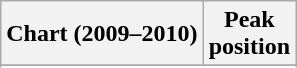<table class="wikitable sortable">
<tr>
<th align="left">Chart (2009–2010)</th>
<th align="center">Peak<br>position</th>
</tr>
<tr>
</tr>
<tr>
</tr>
<tr>
</tr>
</table>
